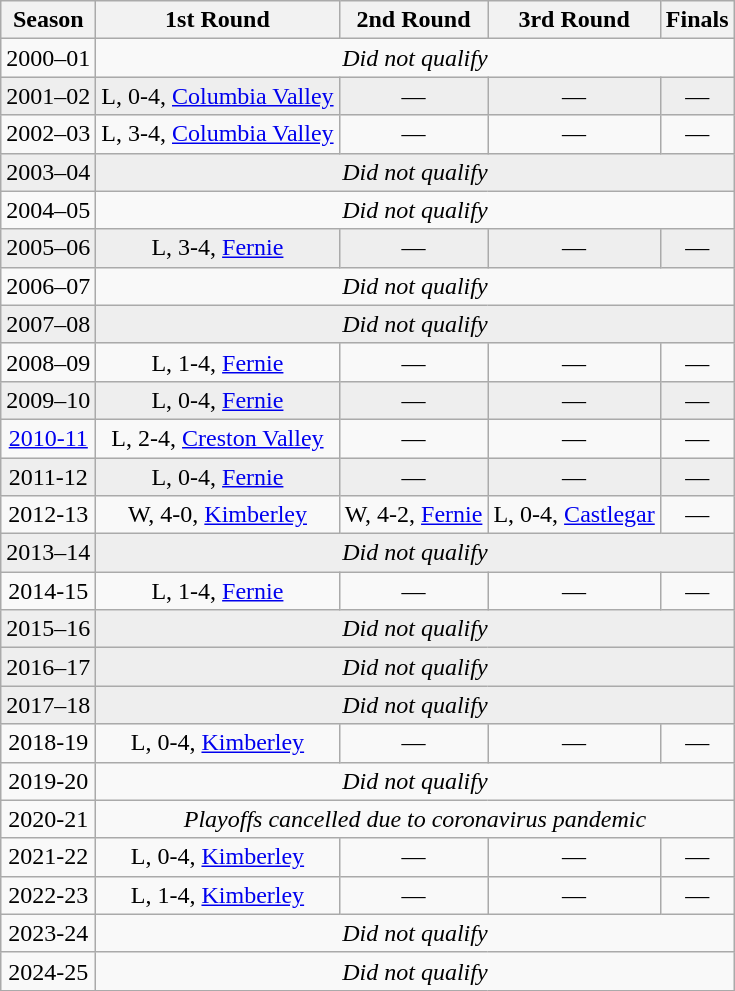<table class="wikitable" style="text-align:center">
<tr>
<th>Season</th>
<th>1st Round</th>
<th>2nd Round</th>
<th>3rd Round</th>
<th>Finals</th>
</tr>
<tr>
<td>2000–01</td>
<td colspan=4><em>Did not qualify</em></td>
</tr>
<tr style="background:#eee;">
<td>2001–02</td>
<td>L, 0-4, <a href='#'>Columbia Valley</a></td>
<td>―</td>
<td>―</td>
<td>―</td>
</tr>
<tr>
<td>2002–03</td>
<td>L, 3-4, <a href='#'>Columbia Valley</a></td>
<td>―</td>
<td>―</td>
<td>―</td>
</tr>
<tr style="background:#eee;">
<td>2003–04</td>
<td colspan=4><em>Did not qualify</em></td>
</tr>
<tr>
<td>2004–05</td>
<td colspan=4><em>Did not qualify</em></td>
</tr>
<tr style="background:#eee;">
<td>2005–06</td>
<td>L, 3-4, <a href='#'>Fernie</a></td>
<td>―</td>
<td>―</td>
<td>―</td>
</tr>
<tr>
<td>2006–07</td>
<td colspan=4><em>Did not qualify</em></td>
</tr>
<tr style="background:#eee;">
<td>2007–08</td>
<td colspan=4><em>Did not qualify</em></td>
</tr>
<tr>
<td>2008–09</td>
<td>L, 1-4, <a href='#'>Fernie</a></td>
<td>—</td>
<td>—</td>
<td>―</td>
</tr>
<tr style="background:#eee;">
<td>2009–10</td>
<td>L, 0-4, <a href='#'>Fernie</a></td>
<td>―</td>
<td>―</td>
<td>―</td>
</tr>
<tr>
<td><a href='#'>2010-11</a></td>
<td>L, 2-4, <a href='#'>Creston Valley</a></td>
<td>—</td>
<td>—</td>
<td>—</td>
</tr>
<tr style="background:#eee;">
<td>2011-12</td>
<td>L, 0-4, <a href='#'>Fernie</a></td>
<td>—</td>
<td>—</td>
<td>—</td>
</tr>
<tr>
<td>2012-13</td>
<td>W, 4-0, <a href='#'>Kimberley</a></td>
<td>W, 4-2, <a href='#'>Fernie</a></td>
<td>L, 0-4, <a href='#'>Castlegar</a></td>
<td>—</td>
</tr>
<tr style="background:#eee;">
<td>2013–14</td>
<td colspan=4><em>Did not qualify</em></td>
</tr>
<tr>
<td>2014-15</td>
<td>L, 1-4, <a href='#'>Fernie</a></td>
<td>—</td>
<td>—</td>
<td>—</td>
</tr>
<tr style="background:#eee;">
<td>2015–16</td>
<td colspan=4><em>Did not qualify</em></td>
</tr>
<tr style="background:#eee;">
<td>2016–17</td>
<td colspan=4><em>Did not qualify</em></td>
</tr>
<tr style="background:#eee;">
<td>2017–18</td>
<td colspan=4><em>Did not qualify</em></td>
</tr>
<tr>
<td>2018-19</td>
<td>L, 0-4, <a href='#'>Kimberley</a></td>
<td>—</td>
<td>—</td>
<td>—</td>
</tr>
<tr>
<td>2019-20</td>
<td colspan="4"><em>Did not qualify</em></td>
</tr>
<tr>
<td>2020-21</td>
<td colspan="4"><em>Playoffs cancelled due to coronavirus pandemic</em></td>
</tr>
<tr>
<td>2021-22</td>
<td>L, 0-4, <a href='#'>Kimberley</a></td>
<td>—</td>
<td>—</td>
<td>—</td>
</tr>
<tr>
<td>2022-23</td>
<td>L, 1-4, <a href='#'>Kimberley</a></td>
<td>—</td>
<td>—</td>
<td>—</td>
</tr>
<tr>
<td>2023-24</td>
<td colspan="4"><em>Did not qualify</em></td>
</tr>
<tr>
<td>2024-25</td>
<td colspan="4"><em>Did not qualify</em></td>
</tr>
</table>
